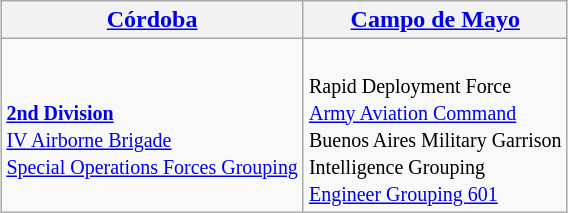<table class="wikitable" style="margin-left: auto; margin-right: auto; border: none;">
<tr>
<th><a href='#'>Córdoba</a></th>
<th><a href='#'>Campo de Mayo</a></th>
</tr>
<tr>
<td><br> <small><strong><a href='#'>2nd Division</a></strong></small><br>
 <small><a href='#'>IV Airborne Brigade</a></small><br>
 <small><a href='#'>Special Operations Forces Grouping</a></small></td>
<td><br> <small>Rapid Deployment Force</small><br>
 <small><a href='#'>Army Aviation Command</a></small><br>
 <small>Buenos Aires Military Garrison</small><br>
 <small>Intelligence Grouping</small><br>
 <small><a href='#'>Engineer Grouping 601</a></small></td>
</tr>
</table>
